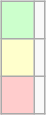<table class="wikitable" style="float:right; font-size:95%">
<tr>
<td style="background:#ccffcc;">    </td>
<td></td>
</tr>
<tr>
<td style="background:#ffffcc;">    </td>
<td></td>
</tr>
<tr>
<td style="background:#ffcccc;">    </td>
<td></td>
</tr>
</table>
